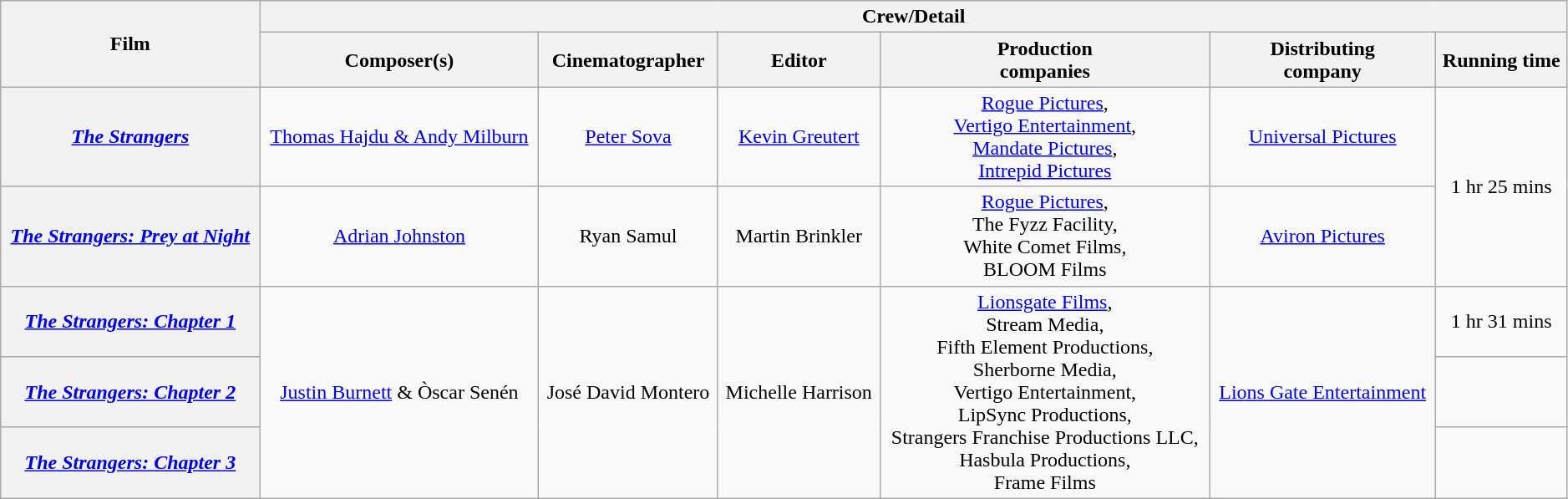<table class="wikitable sortable" style="text-align:center; width:99%;">
<tr>
<th rowspan="2">Film</th>
<th colspan="7">Crew/Detail</th>
</tr>
<tr>
<th style="text-align:center;">Composer(s)</th>
<th style="text-align:center;">Cinematographer</th>
<th style="text-align:center;">Editor</th>
<th style="text-align:center;">Production<br>companies</th>
<th style="text-align:center;">Distributing<br>company</th>
<th style="text-align:center;">Running time</th>
</tr>
<tr>
<th><em><a href='#'>The Strangers</a></em></th>
<td><a href='#'>Thomas Hajdu & Andy Milburn</a></td>
<td><a href='#'>Peter Sova</a></td>
<td><a href='#'>Kevin Greutert</a></td>
<td><a href='#'>Rogue Pictures</a>, <br><a href='#'>Vertigo Entertainment</a>, <br><a href='#'>Mandate Pictures</a>, <br><a href='#'>Intrepid Pictures</a></td>
<td><a href='#'>Universal Pictures</a></td>
<td rowspan="2">1 hr 25 mins</td>
</tr>
<tr>
<th><em><a href='#'>The Strangers: Prey at Night</a></em></th>
<td><a href='#'>Adrian Johnston</a></td>
<td>Ryan Samul</td>
<td>Martin Brinkler</td>
<td><a href='#'>Rogue Pictures</a>, <br>The Fyzz Facility, <br>White Comet Films, <br>BLOOM Films</td>
<td><a href='#'>Aviron Pictures</a></td>
</tr>
<tr>
<th><em><a href='#'>The Strangers: Chapter 1</a></em></th>
<td rowspan="3"><a href='#'>Justin Burnett</a> & Òscar Senén</td>
<td rowspan="3">José David Montero</td>
<td rowspan="3">Michelle Harrison</td>
<td rowspan="3"><a href='#'>Lionsgate Films</a>, <br>Stream Media, <br>Fifth Element Productions, <br>Sherborne Media, <br>Vertigo Entertainment, <br>LipSync Productions, <br>Strangers Franchise Productions LLC, <br>Hasbula Productions, <br>Frame Films</td>
<td rowspan="3"><a href='#'>Lions Gate Entertainment</a></td>
<td>1 hr 31 mins</td>
</tr>
<tr>
<th><em><a href='#'>The Strangers: Chapter 2</a></em></th>
<td></td>
</tr>
<tr>
<th><em><a href='#'>The Strangers: Chapter 3</a></em></th>
<td></td>
</tr>
</table>
